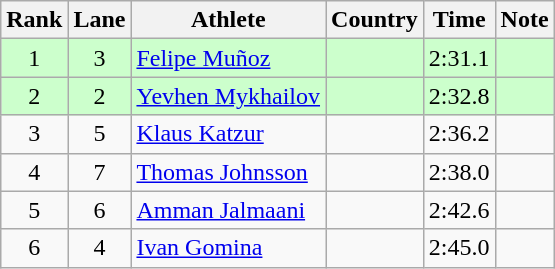<table class="wikitable sortable" style="text-align:center">
<tr>
<th>Rank</th>
<th>Lane</th>
<th>Athlete</th>
<th>Country</th>
<th>Time</th>
<th>Note</th>
</tr>
<tr bgcolor=#CCFFCC>
<td>1</td>
<td>3</td>
<td align=left><a href='#'>Felipe Muñoz</a></td>
<td align=left></td>
<td>2:31.1</td>
<td></td>
</tr>
<tr bgcolor=#CCFFCC>
<td>2</td>
<td>2</td>
<td align=left><a href='#'>Yevhen Mykhailov</a></td>
<td align=left></td>
<td>2:32.8</td>
<td></td>
</tr>
<tr>
<td>3</td>
<td>5</td>
<td align=left><a href='#'>Klaus Katzur</a></td>
<td align=left></td>
<td>2:36.2</td>
<td></td>
</tr>
<tr>
<td>4</td>
<td>7</td>
<td align=left><a href='#'>Thomas Johnsson</a></td>
<td align=left></td>
<td>2:38.0</td>
<td></td>
</tr>
<tr>
<td>5</td>
<td>6</td>
<td align=left><a href='#'>Amman Jalmaani</a></td>
<td align=left></td>
<td>2:42.6</td>
<td></td>
</tr>
<tr>
<td>6</td>
<td>4</td>
<td align=left><a href='#'>Ivan Gomina</a></td>
<td align=left></td>
<td>2:45.0</td>
<td></td>
</tr>
</table>
